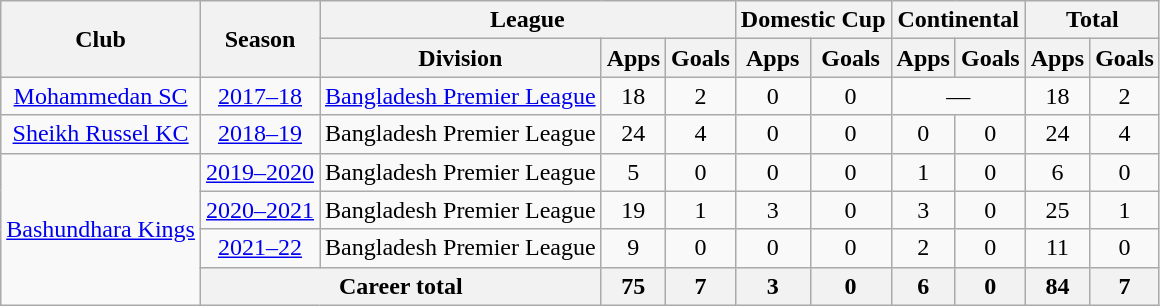<table class="wikitable" style="text-align:center">
<tr>
<th rowspan="2">Club</th>
<th rowspan="2">Season</th>
<th colspan="3">League</th>
<th colspan="2">Domestic Cup</th>
<th colspan="2">Continental</th>
<th colspan="2">Total</th>
</tr>
<tr>
<th>Division</th>
<th>Apps</th>
<th>Goals</th>
<th>Apps</th>
<th>Goals</th>
<th>Apps</th>
<th>Goals</th>
<th>Apps</th>
<th>Goals</th>
</tr>
<tr>
<td><a href='#'>Mohammedan SC</a></td>
<td><a href='#'>2017–18</a></td>
<td><a href='#'>Bangladesh Premier League</a></td>
<td>18</td>
<td>2</td>
<td>0</td>
<td>0</td>
<td colspan="2">—</td>
<td>18</td>
<td>2</td>
</tr>
<tr>
<td><a href='#'>Sheikh Russel KC</a></td>
<td><a href='#'>2018–19</a></td>
<td>Bangladesh Premier League</td>
<td>24</td>
<td>4</td>
<td>0</td>
<td>0</td>
<td>0</td>
<td>0</td>
<td>24</td>
<td>4</td>
</tr>
<tr>
<td rowspan="4"><a href='#'>Bashundhara Kings</a></td>
<td><a href='#'>2019–2020</a></td>
<td>Bangladesh Premier League</td>
<td>5</td>
<td>0</td>
<td>0</td>
<td>0</td>
<td>1</td>
<td>0</td>
<td>6</td>
<td>0</td>
</tr>
<tr>
<td><a href='#'>2020–2021</a></td>
<td>Bangladesh Premier League</td>
<td>19</td>
<td>1</td>
<td>3</td>
<td>0</td>
<td>3</td>
<td>0</td>
<td>25</td>
<td>1</td>
</tr>
<tr>
<td><a href='#'>2021–22</a></td>
<td>Bangladesh Premier League</td>
<td>9</td>
<td>0</td>
<td>0</td>
<td>0</td>
<td>2</td>
<td>0</td>
<td>11</td>
<td>0</td>
</tr>
<tr>
<th colspan="2">Career total</th>
<th>75</th>
<th>7</th>
<th>3</th>
<th>0</th>
<th>6</th>
<th>0</th>
<th>84</th>
<th>7</th>
</tr>
</table>
